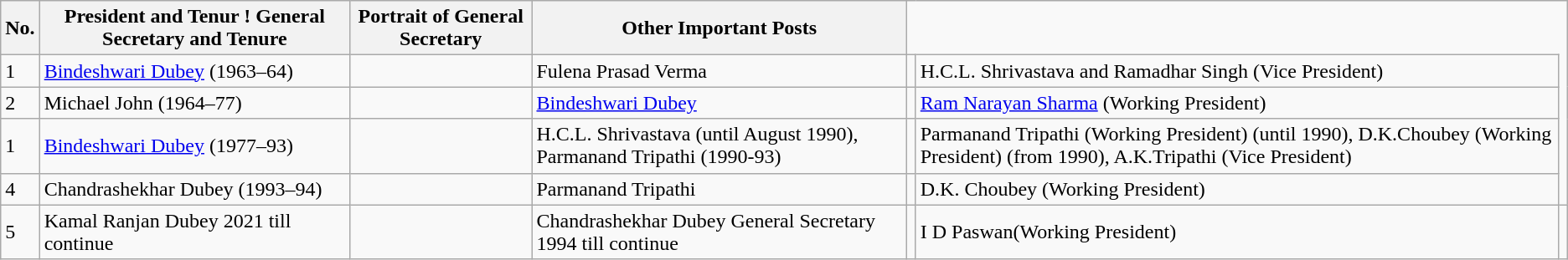<table class="wikitable sortable">
<tr>
<th>No.</th>
<th>President   and Tenur ! General Secretary and Tenure</th>
<th>Portrait of General Secretary</th>
<th>Other Important Posts</th>
</tr>
<tr>
<td>1</td>
<td><a href='#'>Bindeshwari Dubey</a> (1963–64)</td>
<td></td>
<td>Fulena Prasad Verma</td>
<td></td>
<td>H.C.L. Shrivastava and Ramadhar Singh (Vice President)</td>
</tr>
<tr>
<td>2</td>
<td>Michael John (1964–77)</td>
<td></td>
<td><a href='#'>Bindeshwari Dubey</a></td>
<td></td>
<td><a href='#'>Ram Narayan Sharma</a> (Working President)</td>
</tr>
<tr>
<td>1</td>
<td><a href='#'>Bindeshwari Dubey</a> (1977–93)</td>
<td></td>
<td>H.C.L. Shrivastava (until August 1990), Parmanand Tripathi (1990-93)</td>
<td></td>
<td>Parmanand Tripathi (Working President) (until 1990), D.K.Choubey (Working President) (from 1990), A.K.Tripathi (Vice President)</td>
</tr>
<tr>
<td>4</td>
<td>Chandrashekhar Dubey (1993–94)</td>
<td></td>
<td>Parmanand Tripathi</td>
<td></td>
<td>D.K. Choubey (Working President)</td>
</tr>
<tr>
<td>5</td>
<td>Kamal Ranjan Dubey 2021 till continue</td>
<td></td>
<td>Chandrashekhar Dubey General Secretary 1994 till continue</td>
<td></td>
<td>I D Paswan(Working President)</td>
<td></td>
</tr>
</table>
